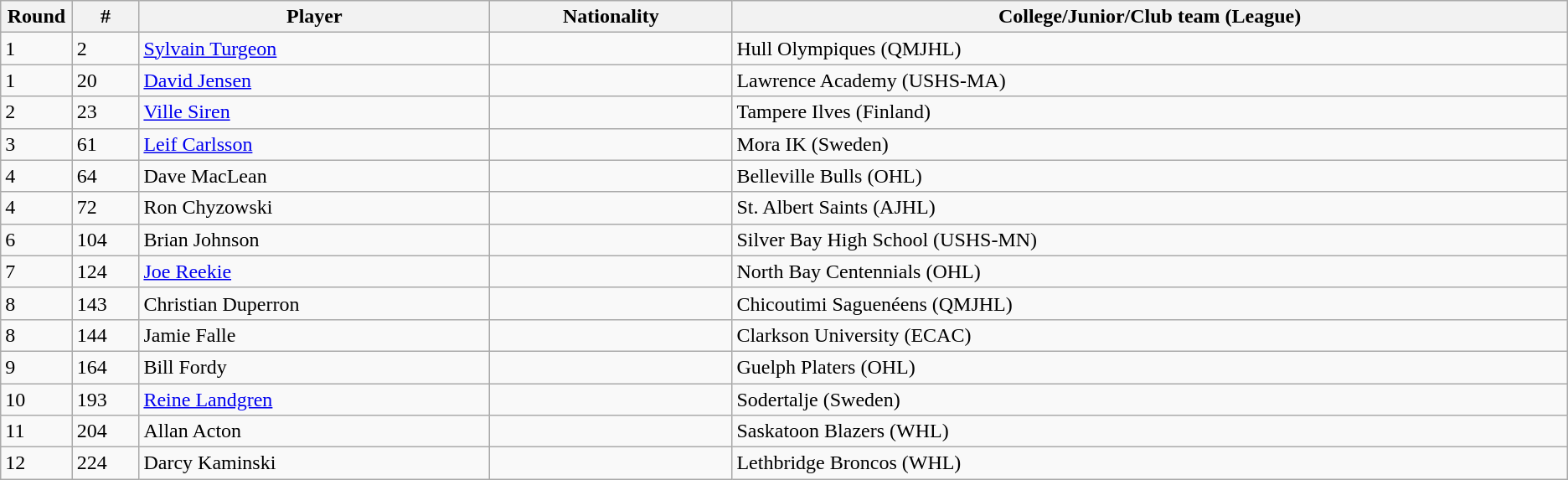<table class="wikitable">
<tr align="center">
<th bgcolor="#DDDDFF" width="4.0%">Round</th>
<th bgcolor="#DDDDFF" width="4.0%">#</th>
<th bgcolor="#DDDDFF" width="21.0%">Player</th>
<th bgcolor="#DDDDFF" width="14.5%">Nationality</th>
<th bgcolor="#DDDDFF" width="50.0%">College/Junior/Club team (League)</th>
</tr>
<tr>
<td>1</td>
<td>2</td>
<td><a href='#'>Sylvain Turgeon</a></td>
<td></td>
<td>Hull Olympiques (QMJHL)</td>
</tr>
<tr>
<td>1</td>
<td>20</td>
<td><a href='#'>David Jensen</a></td>
<td></td>
<td>Lawrence Academy (USHS-MA)</td>
</tr>
<tr>
<td>2</td>
<td>23</td>
<td><a href='#'>Ville Siren</a></td>
<td></td>
<td>Tampere Ilves (Finland)</td>
</tr>
<tr>
<td>3</td>
<td>61</td>
<td><a href='#'>Leif Carlsson</a></td>
<td></td>
<td>Mora IK (Sweden)</td>
</tr>
<tr>
<td>4</td>
<td>64</td>
<td>Dave MacLean</td>
<td></td>
<td>Belleville Bulls (OHL)</td>
</tr>
<tr>
<td>4</td>
<td>72</td>
<td>Ron Chyzowski</td>
<td></td>
<td>St. Albert Saints (AJHL)</td>
</tr>
<tr>
<td>6</td>
<td>104</td>
<td>Brian Johnson</td>
<td></td>
<td>Silver Bay High School (USHS-MN)</td>
</tr>
<tr>
<td>7</td>
<td>124</td>
<td><a href='#'>Joe Reekie</a></td>
<td></td>
<td>North Bay Centennials (OHL)</td>
</tr>
<tr>
<td>8</td>
<td>143</td>
<td>Christian Duperron</td>
<td></td>
<td>Chicoutimi Saguenéens (QMJHL)</td>
</tr>
<tr>
<td>8</td>
<td>144</td>
<td>Jamie Falle</td>
<td></td>
<td>Clarkson University (ECAC)</td>
</tr>
<tr>
<td>9</td>
<td>164</td>
<td>Bill Fordy</td>
<td></td>
<td>Guelph Platers (OHL)</td>
</tr>
<tr>
<td>10</td>
<td>193</td>
<td><a href='#'>Reine Landgren</a></td>
<td></td>
<td>Sodertalje (Sweden)</td>
</tr>
<tr>
<td>11</td>
<td>204</td>
<td>Allan Acton</td>
<td></td>
<td>Saskatoon Blazers (WHL)</td>
</tr>
<tr>
<td>12</td>
<td>224</td>
<td>Darcy Kaminski</td>
<td></td>
<td>Lethbridge Broncos (WHL)</td>
</tr>
</table>
